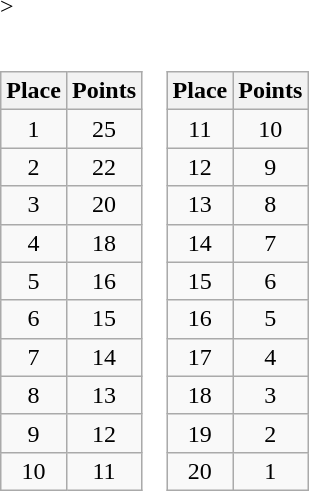<table border=0 cellpadding=0 cellspacing=0>>
<tr>
<td><br><table class="wikitable">
<tr>
<th>Place</th>
<th>Points</th>
</tr>
<tr align="center">
<td>1</td>
<td>25</td>
</tr>
<tr align="center">
<td>2</td>
<td>22</td>
</tr>
<tr align="center">
<td>3</td>
<td>20</td>
</tr>
<tr align="center">
<td>4</td>
<td>18</td>
</tr>
<tr align="center">
<td>5</td>
<td>16</td>
</tr>
<tr align="center">
<td>6</td>
<td>15</td>
</tr>
<tr align="center">
<td>7</td>
<td>14</td>
</tr>
<tr align="center">
<td>8</td>
<td>13</td>
</tr>
<tr align="center">
<td>9</td>
<td>12</td>
</tr>
<tr align="center">
<td>10</td>
<td>11</td>
</tr>
</table>
</td>
<td><br><table class="wikitable">
<tr>
<th>Place</th>
<th>Points</th>
</tr>
<tr align="center">
<td>11</td>
<td>10</td>
</tr>
<tr align="center">
<td>12</td>
<td>9</td>
</tr>
<tr align="center">
<td>13</td>
<td>8</td>
</tr>
<tr align="center">
<td>14</td>
<td>7</td>
</tr>
<tr align="center">
<td>15</td>
<td>6</td>
</tr>
<tr align="center">
<td>16</td>
<td>5</td>
</tr>
<tr align="center">
<td>17</td>
<td>4</td>
</tr>
<tr align="center">
<td>18</td>
<td>3</td>
</tr>
<tr align="center">
<td>19</td>
<td>2</td>
</tr>
<tr align="center">
<td>20</td>
<td>1</td>
</tr>
</table>
</td>
</tr>
</table>
